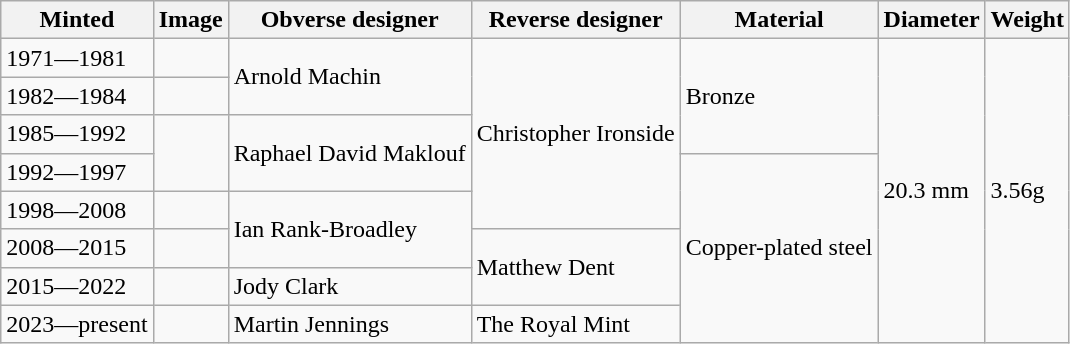<table class="wikitable">
<tr>
<th>Minted</th>
<th>Image</th>
<th>Obverse designer</th>
<th>Reverse designer</th>
<th>Material</th>
<th>Diameter</th>
<th>Weight</th>
</tr>
<tr>
<td>1971—1981</td>
<td></td>
<td rowspan=2>Arnold Machin</td>
<td rowspan=5>Christopher Ironside</td>
<td rowspan=3>Bronze</td>
<td rowspan=8>20.3 mm</td>
<td rowspan=8>3.56g</td>
</tr>
<tr>
<td>1982—1984</td>
<td></td>
</tr>
<tr>
<td>1985—1992</td>
<td rowspan=2></td>
<td rowspan=2>Raphael David Maklouf</td>
</tr>
<tr>
<td>1992—1997</td>
<td rowspan=5>Copper-plated steel</td>
</tr>
<tr>
<td>1998—2008</td>
<td></td>
<td rowspan=2>Ian Rank-Broadley</td>
</tr>
<tr>
<td>2008—2015</td>
<td></td>
<td rowspan=2>Matthew Dent</td>
</tr>
<tr>
<td>2015—2022</td>
<td></td>
<td>Jody Clark</td>
</tr>
<tr>
<td>2023—present</td>
<td></td>
<td>Martin Jennings</td>
<td>The Royal Mint</td>
</tr>
</table>
